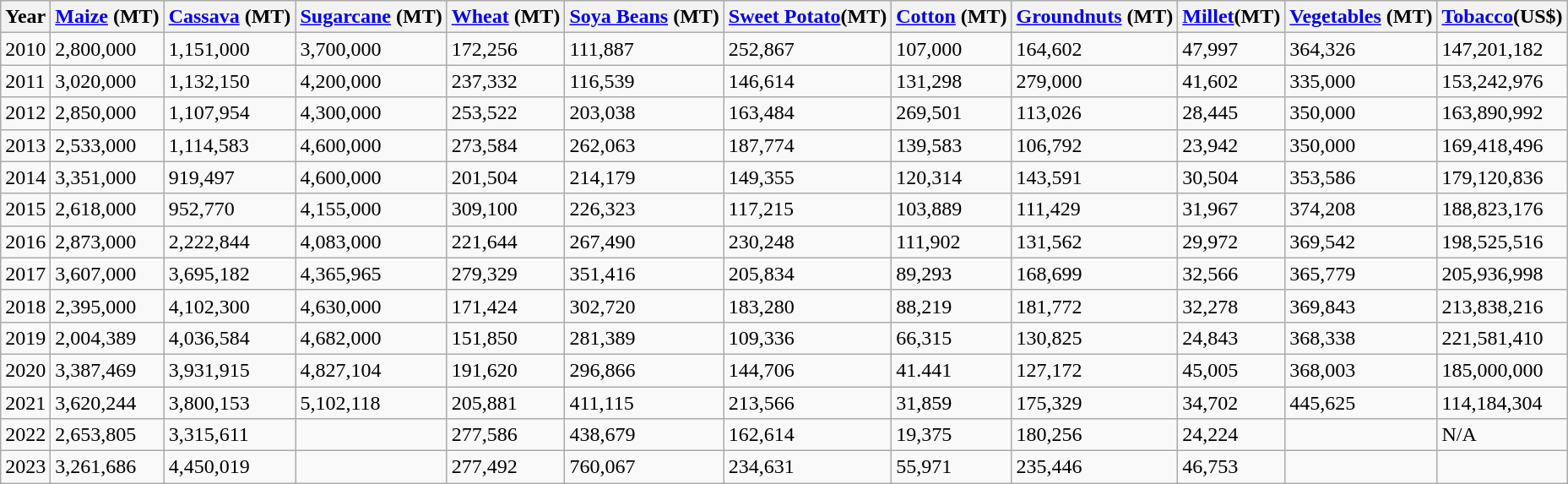<table class="wikitable sortable">
<tr>
<th>Year</th>
<th><a href='#'>Maize</a> (MT)</th>
<th><a href='#'>Cassava</a> (MT)</th>
<th><a href='#'>Sugarcane</a> (MT)</th>
<th><a href='#'>Wheat</a> (MT)</th>
<th><a href='#'>Soya Beans</a> (MT)</th>
<th><a href='#'>Sweet Potato</a>(MT)</th>
<th><a href='#'>Cotton</a> (MT)</th>
<th><a href='#'>Groundnuts</a> (MT)</th>
<th><a href='#'>Millet</a>(MT)</th>
<th><a href='#'>Vegetables</a> (MT)</th>
<th><a href='#'>Tobacco</a>(US$)</th>
</tr>
<tr>
<td>2010</td>
<td>2,800,000</td>
<td>1,151,000</td>
<td>3,700,000</td>
<td>172,256</td>
<td>111,887</td>
<td>252,867</td>
<td>107,000</td>
<td>164,602</td>
<td>47,997</td>
<td>364,326</td>
<td>147,201,182</td>
</tr>
<tr>
<td>2011</td>
<td>3,020,000</td>
<td>1,132,150</td>
<td>4,200,000</td>
<td>237,332</td>
<td>116,539</td>
<td>146,614</td>
<td>131,298</td>
<td>279,000</td>
<td>41,602</td>
<td>335,000</td>
<td>153,242,976</td>
</tr>
<tr>
<td>2012</td>
<td>2,850,000</td>
<td>1,107,954</td>
<td>4,300,000</td>
<td>253,522</td>
<td>203,038</td>
<td>163,484</td>
<td>269,501</td>
<td>113,026</td>
<td>28,445</td>
<td>350,000</td>
<td>163,890,992</td>
</tr>
<tr>
<td>2013</td>
<td>2,533,000</td>
<td>1,114,583</td>
<td>4,600,000</td>
<td>273,584</td>
<td>262,063</td>
<td>187,774</td>
<td>139,583</td>
<td>106,792</td>
<td>23,942</td>
<td>350,000</td>
<td>169,418,496</td>
</tr>
<tr>
<td>2014</td>
<td>3,351,000</td>
<td>   919,497</td>
<td>4,600,000</td>
<td>201,504</td>
<td>214,179</td>
<td>149,355</td>
<td>120,314</td>
<td>143,591</td>
<td>30,504</td>
<td>353,586</td>
<td>179,120,836</td>
</tr>
<tr>
<td>2015</td>
<td>2,618,000</td>
<td>   952,770</td>
<td>4,155,000</td>
<td>309,100</td>
<td>226,323</td>
<td>117,215</td>
<td>103,889</td>
<td>111,429</td>
<td>31,967</td>
<td>374,208</td>
<td>188,823,176</td>
</tr>
<tr>
<td>2016</td>
<td>2,873,000</td>
<td>2,222,844</td>
<td>4,083,000</td>
<td>221,644</td>
<td>267,490</td>
<td>230,248</td>
<td>111,902</td>
<td>131,562</td>
<td>29,972</td>
<td>369,542</td>
<td>198,525,516</td>
</tr>
<tr>
<td>2017</td>
<td>3,607,000</td>
<td>3,695,182</td>
<td>4,365,965</td>
<td>279,329</td>
<td>351,416</td>
<td>205,834</td>
<td>  89,293</td>
<td>168,699</td>
<td>32,566</td>
<td>365,779</td>
<td>205,936,998</td>
</tr>
<tr>
<td>2018</td>
<td>2,395,000</td>
<td>4,102,300</td>
<td>4,630,000</td>
<td>171,424</td>
<td>302,720</td>
<td>183,280</td>
<td>  88,219</td>
<td>181,772</td>
<td>32,278</td>
<td>369,843</td>
<td>213,838,216</td>
</tr>
<tr>
<td>2019</td>
<td>2,004,389</td>
<td>4,036,584</td>
<td>4,682,000</td>
<td>151,850</td>
<td>281,389</td>
<td>109,336</td>
<td>  66,315</td>
<td>130,825</td>
<td>24,843</td>
<td>368,338</td>
<td>221,581,410</td>
</tr>
<tr>
<td>2020</td>
<td>3,387,469</td>
<td>3,931,915</td>
<td>4,827,104</td>
<td>191,620</td>
<td>296,866</td>
<td>144,706</td>
<td>  41.441</td>
<td>127,172</td>
<td>45,005</td>
<td>368,003</td>
<td>185,000,000</td>
</tr>
<tr>
<td>2021</td>
<td>3,620,244</td>
<td>3,800,153</td>
<td>5,102,118</td>
<td>205,881</td>
<td>411,115</td>
<td>213,566</td>
<td>  31,859</td>
<td>175,329</td>
<td>34,702</td>
<td>445,625</td>
<td>114,184,304</td>
</tr>
<tr>
<td>2022</td>
<td>2,653,805</td>
<td>3,315,611</td>
<td></td>
<td>277,586</td>
<td>438,679</td>
<td>162,614</td>
<td> 19,375</td>
<td>180,256</td>
<td>24,224</td>
<td></td>
<td>N/A</td>
</tr>
<tr>
<td>2023</td>
<td>3,261,686</td>
<td>4,450,019</td>
<td></td>
<td>277,492</td>
<td>760,067</td>
<td>234,631</td>
<td>55,971</td>
<td>235,446</td>
<td>46,753</td>
<td></td>
<td></td>
</tr>
</table>
